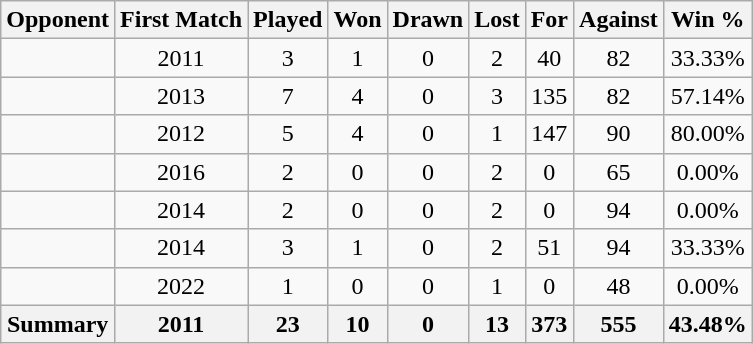<table class="wikitable sortable" style="text-align:center;">
<tr>
<th>Opponent</th>
<th>First Match</th>
<th>Played</th>
<th>Won</th>
<th>Drawn</th>
<th>Lost</th>
<th>For</th>
<th>Against</th>
<th>Win %</th>
</tr>
<tr>
<td style="text-align: left;"></td>
<td>2011</td>
<td>3</td>
<td>1</td>
<td>0</td>
<td>2</td>
<td>40</td>
<td>82</td>
<td>33.33%</td>
</tr>
<tr>
<td style="text-align: left;"></td>
<td>2013</td>
<td>7</td>
<td>4</td>
<td>0</td>
<td>3</td>
<td>135</td>
<td>82</td>
<td>57.14%</td>
</tr>
<tr>
<td style="text-align: left;"></td>
<td>2012</td>
<td>5</td>
<td>4</td>
<td>0</td>
<td>1</td>
<td>147</td>
<td>90</td>
<td>80.00%</td>
</tr>
<tr>
<td style="text-align: left;"></td>
<td>2016</td>
<td>2</td>
<td>0</td>
<td>0</td>
<td>2</td>
<td>0</td>
<td>65</td>
<td>0.00%</td>
</tr>
<tr>
<td style="text-align: left;"></td>
<td>2014</td>
<td>2</td>
<td>0</td>
<td>0</td>
<td>2</td>
<td>0</td>
<td>94</td>
<td>0.00%</td>
</tr>
<tr>
<td style="text-align: left;"></td>
<td>2014</td>
<td>3</td>
<td>1</td>
<td>0</td>
<td>2</td>
<td>51</td>
<td>94</td>
<td>33.33%</td>
</tr>
<tr>
<td style="text-align: left;"></td>
<td>2022</td>
<td>1</td>
<td>0</td>
<td>0</td>
<td>1</td>
<td>0</td>
<td>48</td>
<td>0.00%</td>
</tr>
<tr>
<th>Summary</th>
<th>2011</th>
<th>23</th>
<th>10</th>
<th>0</th>
<th>13</th>
<th>373</th>
<th>555</th>
<th>43.48%</th>
</tr>
</table>
